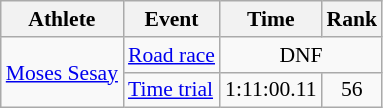<table class=wikitable style="font-size:90%">
<tr>
<th>Athlete</th>
<th>Event</th>
<th>Time</th>
<th>Rank</th>
</tr>
<tr align=center>
<td align=left rowspan=2><a href='#'>Moses Sesay</a></td>
<td align=left><a href='#'>Road race</a></td>
<td colspan=2>DNF</td>
</tr>
<tr align=center>
<td align=left><a href='#'>Time trial</a></td>
<td>1:11:00.11</td>
<td>56</td>
</tr>
</table>
